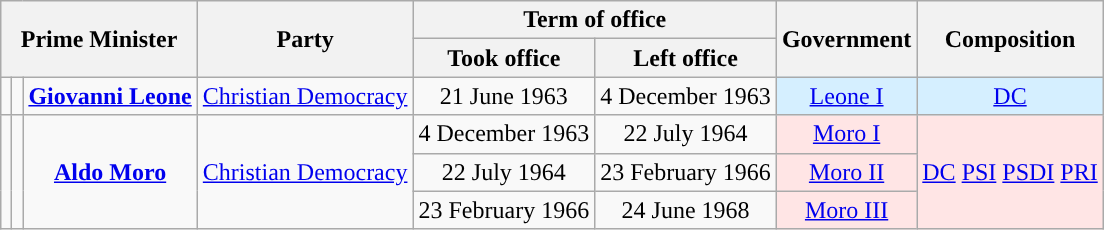<table class="wikitable" style="text-align:center">
<tr>
<th colspan=3 rowspan=2>Prime Minister</th>
<th rowspan=2>Party</th>
<th colspan=2>Term of office</th>
<th rowspan=2>Government</th>
<th rowspan=2>Composition</th>
</tr>
<tr>
<th>Took office</th>
<th>Left office</th>
</tr>
<tr>
<td style="background:"></td>
<td></td>
<td><strong><a href='#'>Giovanni Leone</a></strong><br></td>
<td><a href='#'>Christian Democracy</a></td>
<td>21 June 1963</td>
<td>4 December 1963</td>
<td bgcolor=#D5EFFF><a href='#'>Leone I</a></td>
<td bgcolor=#D5EFFF><a href='#'>DC</a><br></td>
</tr>
<tr>
<td rowspan=3 style="background:"></td>
<td rowspan=3></td>
<td rowspan=3><strong><a href='#'>Aldo Moro</a></strong><br></td>
<td rowspan=3><a href='#'>Christian Democracy</a></td>
<td>4 December 1963</td>
<td>22 July 1964</td>
<td bgcolor=#FFE5E5><a href='#'>Moro I</a></td>
<td rowspan=3 bgcolor=#FFE5E5><a href='#'>DC</a>  <a href='#'>PSI</a>  <a href='#'>PSDI</a>  <a href='#'>PRI</a><br></td>
</tr>
<tr>
<td>22 July 1964</td>
<td>23 February 1966</td>
<td bgcolor=#FFE5E5><a href='#'>Moro II</a></td>
</tr>
<tr>
<td>23 February 1966</td>
<td>24 June 1968</td>
<td bgcolor=#FFE5E5><a href='#'>Moro III</a></td>
</tr>
</table>
